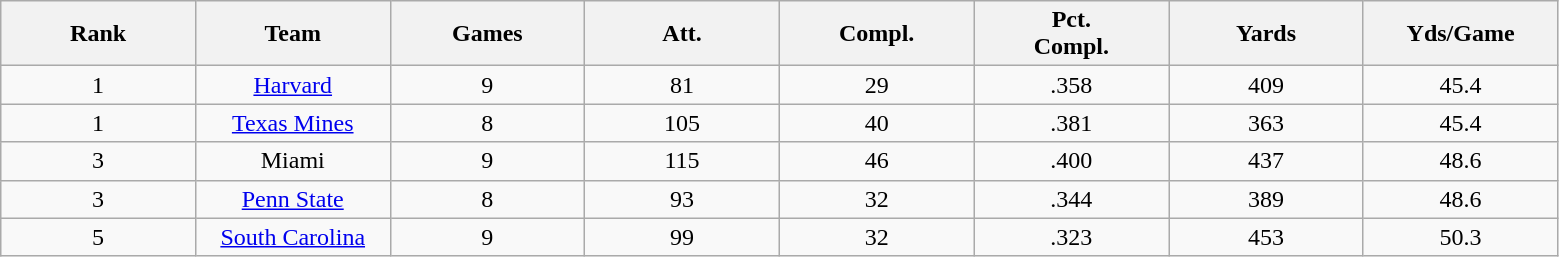<table class="wikitable sortable">
<tr>
<th bgcolor="#DDDDFF" width="10%">Rank</th>
<th bgcolor="#DDDDFF" width="10%">Team</th>
<th bgcolor="#DDDDFF" width="10%">Games</th>
<th bgcolor="#DDDDFF" width="10%">Att.</th>
<th bgcolor="#DDDDFF" width="10%">Compl.</th>
<th bgcolor="#DDDDFF" width="10%">Pct.<br>Compl.</th>
<th bgcolor="#DDDDFF" width="10%">Yards</th>
<th bgcolor="#DDDDFF" width="10%">Yds/Game</th>
</tr>
<tr align="center">
<td>1</td>
<td><a href='#'>Harvard</a></td>
<td>9</td>
<td>81</td>
<td>29</td>
<td>.358</td>
<td>409</td>
<td>45.4</td>
</tr>
<tr align="center">
<td>1</td>
<td><a href='#'>Texas Mines</a></td>
<td>8</td>
<td>105</td>
<td>40</td>
<td>.381</td>
<td>363</td>
<td>45.4</td>
</tr>
<tr align="center">
<td>3</td>
<td>Miami</td>
<td>9</td>
<td>115</td>
<td>46</td>
<td>.400</td>
<td>437</td>
<td>48.6</td>
</tr>
<tr align="center">
<td>3</td>
<td><a href='#'>Penn State</a></td>
<td>8</td>
<td>93</td>
<td>32</td>
<td>.344</td>
<td>389</td>
<td>48.6</td>
</tr>
<tr align="center">
<td>5</td>
<td><a href='#'>South Carolina</a></td>
<td>9</td>
<td>99</td>
<td>32</td>
<td>.323</td>
<td>453</td>
<td>50.3</td>
</tr>
</table>
